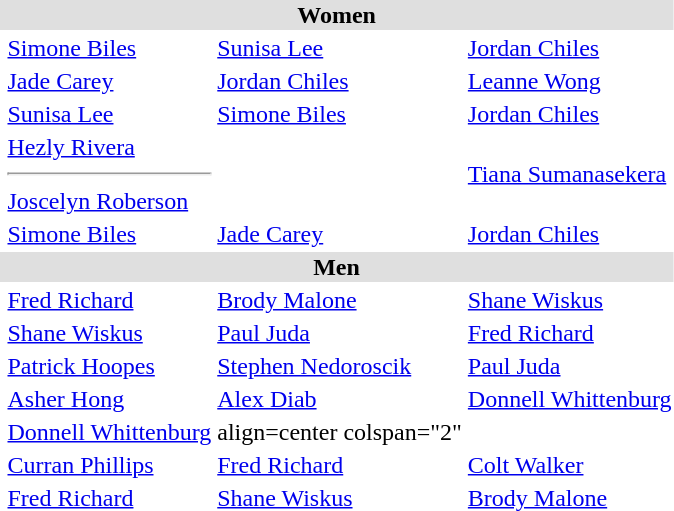<table>
<tr style="background:#dfdfdf;">
<td colspan="4" style="text-align:center;"><strong>Women</strong></td>
</tr>
<tr>
<th scope=row style="text-align:left"></th>
<td><a href='#'>Simone Biles</a></td>
<td><a href='#'>Sunisa Lee</a></td>
<td><a href='#'>Jordan Chiles</a></td>
</tr>
<tr>
<th scope=row style="text-align:left"></th>
<td><a href='#'>Jade Carey</a></td>
<td><a href='#'>Jordan Chiles</a></td>
<td><a href='#'>Leanne Wong</a></td>
</tr>
<tr>
<th scope=row style="text-align:left"></th>
<td><a href='#'>Sunisa Lee</a></td>
<td><a href='#'>Simone Biles</a></td>
<td><a href='#'>Jordan Chiles</a></td>
</tr>
<tr>
<th scope=row style="text-align:left"></th>
<td><a href='#'>Hezly Rivera</a><hr><a href='#'>Joscelyn Roberson</a></td>
<td></td>
<td><a href='#'>Tiana Sumanasekera</a></td>
</tr>
<tr>
<th scope=row style="text-align:left"></th>
<td><a href='#'>Simone Biles</a></td>
<td><a href='#'>Jade Carey</a></td>
<td><a href='#'>Jordan Chiles</a></td>
</tr>
<tr style="background:#dfdfdf;">
<td colspan="4" style="text-align:center;"><strong>Men</strong></td>
</tr>
<tr>
<th scope=row style="text-align:left"></th>
<td><a href='#'>Fred Richard</a></td>
<td><a href='#'>Brody Malone</a></td>
<td><a href='#'>Shane Wiskus</a></td>
</tr>
<tr>
<th scope=row style="text-align:left"></th>
<td><a href='#'>Shane Wiskus</a></td>
<td><a href='#'>Paul Juda</a></td>
<td><a href='#'>Fred Richard</a></td>
</tr>
<tr>
<th scope=row style="text-align:left"></th>
<td><a href='#'>Patrick Hoopes</a></td>
<td><a href='#'>Stephen Nedoroscik</a></td>
<td><a href='#'>Paul Juda</a></td>
</tr>
<tr>
<th scope=row style="text-align:left"></th>
<td><a href='#'>Asher Hong</a></td>
<td><a href='#'>Alex Diab</a></td>
<td><a href='#'>Donnell Whittenburg</a></td>
</tr>
<tr>
<th scope=row style="text-align:left"></th>
<td><a href='#'>Donnell Whittenburg</a></td>
<td>align=center colspan="2"</td>
</tr>
<tr>
<th scope=row style="text-align:left"></th>
<td><a href='#'>Curran Phillips</a></td>
<td><a href='#'>Fred Richard</a></td>
<td><a href='#'>Colt Walker</a></td>
</tr>
<tr>
<th scope=row style="text-align:left"></th>
<td><a href='#'>Fred Richard</a></td>
<td><a href='#'>Shane Wiskus</a></td>
<td><a href='#'>Brody Malone</a></td>
</tr>
</table>
